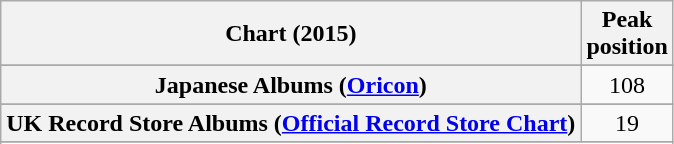<table class="wikitable sortable plainrowheaders" style="text-align:center">
<tr>
<th scope="col">Chart (2015)</th>
<th scope="col">Peak<br> position</th>
</tr>
<tr>
</tr>
<tr>
</tr>
<tr>
<th scope="row">Japanese Albums (<a href='#'>Oricon</a>)</th>
<td>108</td>
</tr>
<tr>
</tr>
<tr>
<th scope="row">UK Record Store Albums (<a href='#'>Official Record Store Chart</a>)</th>
<td>19</td>
</tr>
<tr>
</tr>
<tr>
</tr>
<tr>
</tr>
</table>
